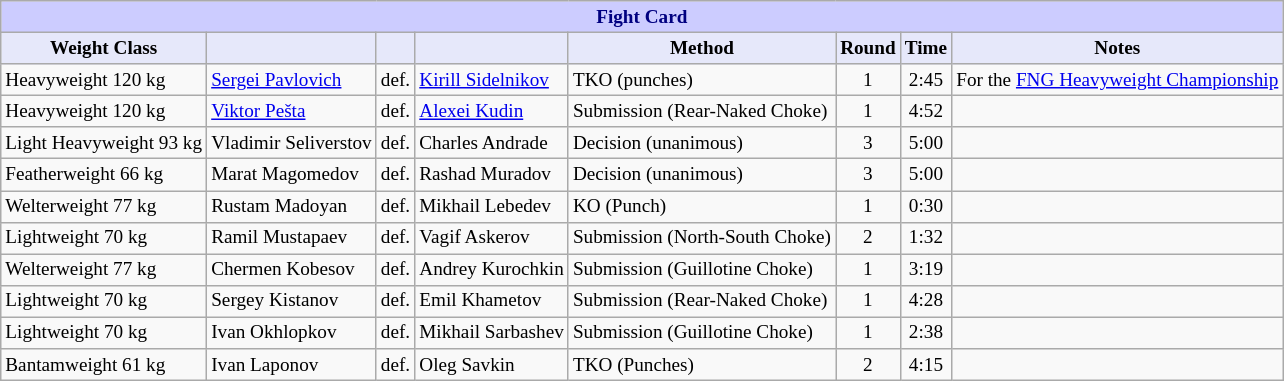<table class="wikitable" style="font-size: 80%;">
<tr>
<th colspan="8" style="background-color: #ccf; color: #000080; text-align: center;"><strong>Fight Card</strong></th>
</tr>
<tr>
<th colspan="1" style="background-color: #E6E8FA; color: #000000; text-align: center;">Weight Class</th>
<th colspan="1" style="background-color: #E6E8FA; color: #000000; text-align: center;"></th>
<th colspan="1" style="background-color: #E6E8FA; color: #000000; text-align: center;"></th>
<th colspan="1" style="background-color: #E6E8FA; color: #000000; text-align: center;"></th>
<th colspan="1" style="background-color: #E6E8FA; color: #000000; text-align: center;">Method</th>
<th colspan="1" style="background-color: #E6E8FA; color: #000000; text-align: center;">Round</th>
<th colspan="1" style="background-color: #E6E8FA; color: #000000; text-align: center;">Time</th>
<th colspan="1" style="background-color: #E6E8FA; color: #000000; text-align: center;">Notes</th>
</tr>
<tr>
<td>Heavyweight 120 kg</td>
<td> <a href='#'>Sergei Pavlovich</a></td>
<td>def.</td>
<td> <a href='#'>Kirill Sidelnikov</a></td>
<td>TKO (punches)</td>
<td align=center>1</td>
<td align=center>2:45</td>
<td>For the <a href='#'>FNG Heavyweight Championship</a></td>
</tr>
<tr>
<td>Heavyweight 120 kg</td>
<td> <a href='#'>Viktor Pešta</a></td>
<td>def.</td>
<td> <a href='#'>Alexei Kudin</a></td>
<td>Submission (Rear-Naked Choke)</td>
<td align=center>1</td>
<td align=center>4:52</td>
<td></td>
</tr>
<tr>
<td>Light Heavyweight 93 kg</td>
<td> Vladimir Seliverstov</td>
<td>def.</td>
<td> Charles Andrade</td>
<td>Decision (unanimous)</td>
<td align=center>3</td>
<td align=center>5:00</td>
<td></td>
</tr>
<tr>
<td>Featherweight 66 kg</td>
<td> Marat Magomedov</td>
<td>def.</td>
<td> Rashad Muradov</td>
<td>Decision (unanimous)</td>
<td align=center>3</td>
<td align=center>5:00</td>
<td></td>
</tr>
<tr>
<td>Welterweight 77 kg</td>
<td> Rustam Madoyan</td>
<td>def.</td>
<td> Mikhail Lebedev</td>
<td>KO (Punch)</td>
<td align=center>1</td>
<td align=center>0:30</td>
<td></td>
</tr>
<tr>
<td>Lightweight 70 kg</td>
<td> Ramil Mustapaev</td>
<td>def.</td>
<td> Vagif Askerov</td>
<td>Submission (North-South Choke)</td>
<td align=center>2</td>
<td align=center>1:32</td>
<td></td>
</tr>
<tr>
<td>Welterweight 77 kg</td>
<td> Chermen Kobesov</td>
<td>def.</td>
<td> Andrey Kurochkin</td>
<td>Submission (Guillotine Choke)</td>
<td align=center>1</td>
<td align=center>3:19</td>
<td></td>
</tr>
<tr>
<td>Lightweight 70 kg</td>
<td> Sergey Kistanov</td>
<td>def.</td>
<td> Emil Khametov</td>
<td>Submission (Rear-Naked Choke)</td>
<td align=center>1</td>
<td align=center>4:28</td>
<td></td>
</tr>
<tr>
<td>Lightweight 70 kg</td>
<td> Ivan Okhlopkov</td>
<td>def.</td>
<td> Mikhail Sarbashev</td>
<td>Submission (Guillotine Choke)</td>
<td align=center>1</td>
<td align=center>2:38</td>
<td></td>
</tr>
<tr>
<td>Bantamweight 61 kg</td>
<td> Ivan Laponov</td>
<td>def.</td>
<td> Oleg Savkin</td>
<td>TKO (Punches)</td>
<td align=center>2</td>
<td align=center>4:15</td>
<td></td>
</tr>
</table>
